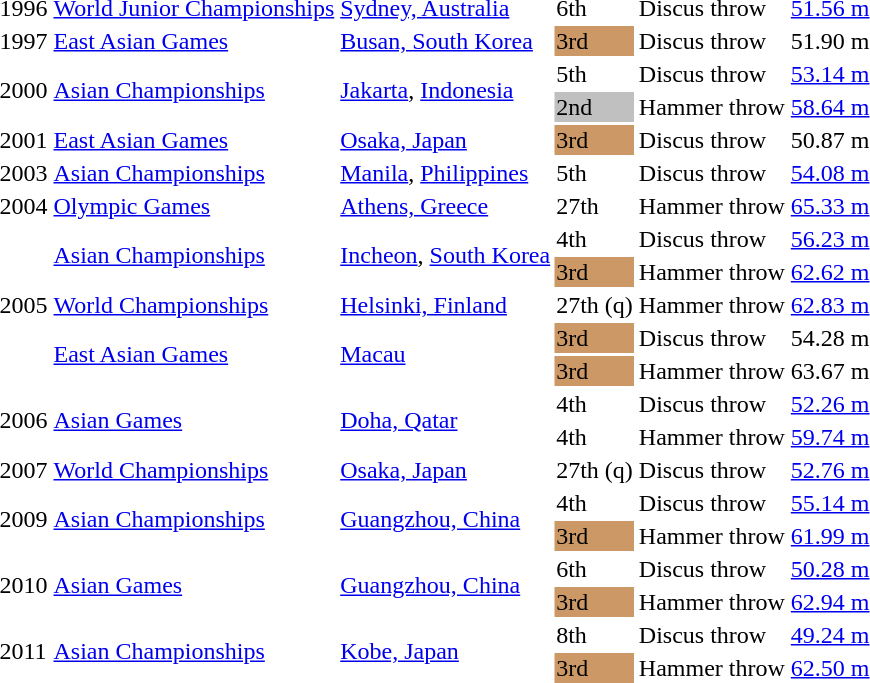<table>
<tr>
<td>1996</td>
<td><a href='#'>World Junior Championships</a></td>
<td><a href='#'>Sydney, Australia</a></td>
<td>6th</td>
<td>Discus throw</td>
<td><a href='#'>51.56 m</a></td>
</tr>
<tr>
<td>1997</td>
<td><a href='#'>East Asian Games</a></td>
<td><a href='#'>Busan, South Korea</a></td>
<td bgcolor="cc9966">3rd</td>
<td>Discus throw</td>
<td>51.90 m</td>
</tr>
<tr>
<td rowspan=2>2000</td>
<td rowspan=2><a href='#'>Asian Championships</a></td>
<td rowspan=2><a href='#'>Jakarta</a>, <a href='#'>Indonesia</a></td>
<td>5th</td>
<td>Discus throw</td>
<td><a href='#'>53.14 m</a></td>
</tr>
<tr>
<td bgcolor="silver">2nd</td>
<td>Hammer throw</td>
<td><a href='#'>58.64 m</a></td>
</tr>
<tr>
<td>2001</td>
<td><a href='#'>East Asian Games</a></td>
<td><a href='#'>Osaka, Japan</a></td>
<td bgcolor="cc9966">3rd</td>
<td>Discus throw</td>
<td>50.87 m</td>
</tr>
<tr>
<td>2003</td>
<td><a href='#'>Asian Championships</a></td>
<td><a href='#'>Manila</a>, <a href='#'>Philippines</a></td>
<td>5th</td>
<td>Discus throw</td>
<td><a href='#'>54.08 m</a></td>
</tr>
<tr>
<td>2004</td>
<td><a href='#'>Olympic Games</a></td>
<td><a href='#'>Athens, Greece</a></td>
<td>27th</td>
<td>Hammer throw</td>
<td><a href='#'>65.33 m</a></td>
</tr>
<tr>
<td rowspan=5>2005</td>
<td rowspan=2><a href='#'>Asian Championships</a></td>
<td rowspan=2><a href='#'>Incheon</a>, <a href='#'>South Korea</a></td>
<td>4th</td>
<td>Discus throw</td>
<td><a href='#'>56.23 m</a></td>
</tr>
<tr>
<td bgcolor="cc9966">3rd</td>
<td>Hammer throw</td>
<td><a href='#'>62.62 m</a></td>
</tr>
<tr>
<td><a href='#'>World Championships</a></td>
<td><a href='#'>Helsinki, Finland</a></td>
<td>27th (q)</td>
<td>Hammer throw</td>
<td><a href='#'>62.83 m</a></td>
</tr>
<tr>
<td rowspan=2><a href='#'>East Asian Games</a></td>
<td rowspan=2><a href='#'>Macau</a></td>
<td bgcolor="cc9966">3rd</td>
<td>Discus throw</td>
<td>54.28 m</td>
</tr>
<tr>
<td bgcolor="cc9966">3rd</td>
<td>Hammer throw</td>
<td>63.67 m</td>
</tr>
<tr>
<td rowspan=2>2006</td>
<td rowspan=2><a href='#'>Asian Games</a></td>
<td rowspan=2><a href='#'>Doha, Qatar</a></td>
<td>4th</td>
<td>Discus throw</td>
<td><a href='#'>52.26 m</a></td>
</tr>
<tr>
<td>4th</td>
<td>Hammer throw</td>
<td><a href='#'>59.74 m</a></td>
</tr>
<tr>
<td>2007</td>
<td><a href='#'>World Championships</a></td>
<td><a href='#'>Osaka, Japan</a></td>
<td>27th (q)</td>
<td>Discus throw</td>
<td><a href='#'>52.76 m</a></td>
</tr>
<tr>
<td rowspan=2>2009</td>
<td rowspan=2><a href='#'>Asian Championships</a></td>
<td rowspan=2><a href='#'>Guangzhou, China</a></td>
<td>4th</td>
<td>Discus throw</td>
<td><a href='#'>55.14 m</a></td>
</tr>
<tr>
<td bgcolor=cc9966>3rd</td>
<td>Hammer throw</td>
<td><a href='#'>61.99 m</a></td>
</tr>
<tr>
<td rowspan=2>2010</td>
<td rowspan=2><a href='#'>Asian Games</a></td>
<td rowspan=2><a href='#'>Guangzhou, China</a></td>
<td>6th</td>
<td>Discus throw</td>
<td><a href='#'>50.28 m</a></td>
</tr>
<tr>
<td bgcolor=cc9966>3rd</td>
<td>Hammer throw</td>
<td><a href='#'>62.94 m</a></td>
</tr>
<tr>
<td rowspan=2>2011</td>
<td rowspan=2><a href='#'>Asian Championships</a></td>
<td rowspan=2><a href='#'>Kobe, Japan</a></td>
<td>8th</td>
<td>Discus throw</td>
<td><a href='#'>49.24 m</a></td>
</tr>
<tr>
<td bgcolor=cc9966>3rd</td>
<td>Hammer throw</td>
<td><a href='#'>62.50 m</a></td>
</tr>
</table>
